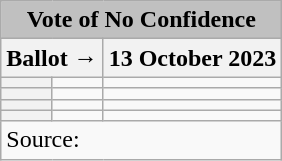<table class="wikitable">
<tr>
<td colspan=3 style="background:#C0C0C0; text-align:center"><strong>Vote of No Confidence</strong></td>
</tr>
<tr>
<th colspan=2>Ballot →</th>
<th>13 October 2023</th>
</tr>
<tr>
<th></th>
<td></td>
<td></td>
</tr>
<tr>
<th></th>
<td></td>
<td></td>
</tr>
<tr>
<th></th>
<td></td>
<td></td>
</tr>
<tr>
<th></th>
<td></td>
<td></td>
</tr>
<tr>
<td colspan=3>Source: </td>
</tr>
</table>
